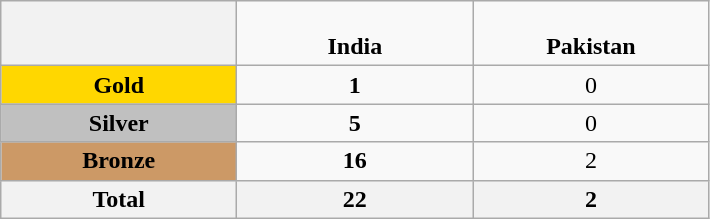<table class="wikitable" style="text-align:center">
<tr>
<th style="width:150px;"></th>
<td style="width:150px;" style="background-color:#0044AA"><span><br><strong>India</strong></span></td>
<td style="width:150px;"style="background-color:green"><span><br><strong>Pakistan</strong></span></td>
</tr>
<tr>
<td style="background:gold"><strong>Gold</strong></td>
<td><strong>1</strong></td>
<td>0</td>
</tr>
<tr>
<td style="background:silver"><strong>Silver</strong></td>
<td><strong>5</strong></td>
<td>0</td>
</tr>
<tr>
<td style="background:#cc9966"><strong>Bronze</strong></td>
<td><strong>16</strong></td>
<td>2</td>
</tr>
<tr>
<th>Total</th>
<th><strong>22</strong></th>
<th>2</th>
</tr>
</table>
